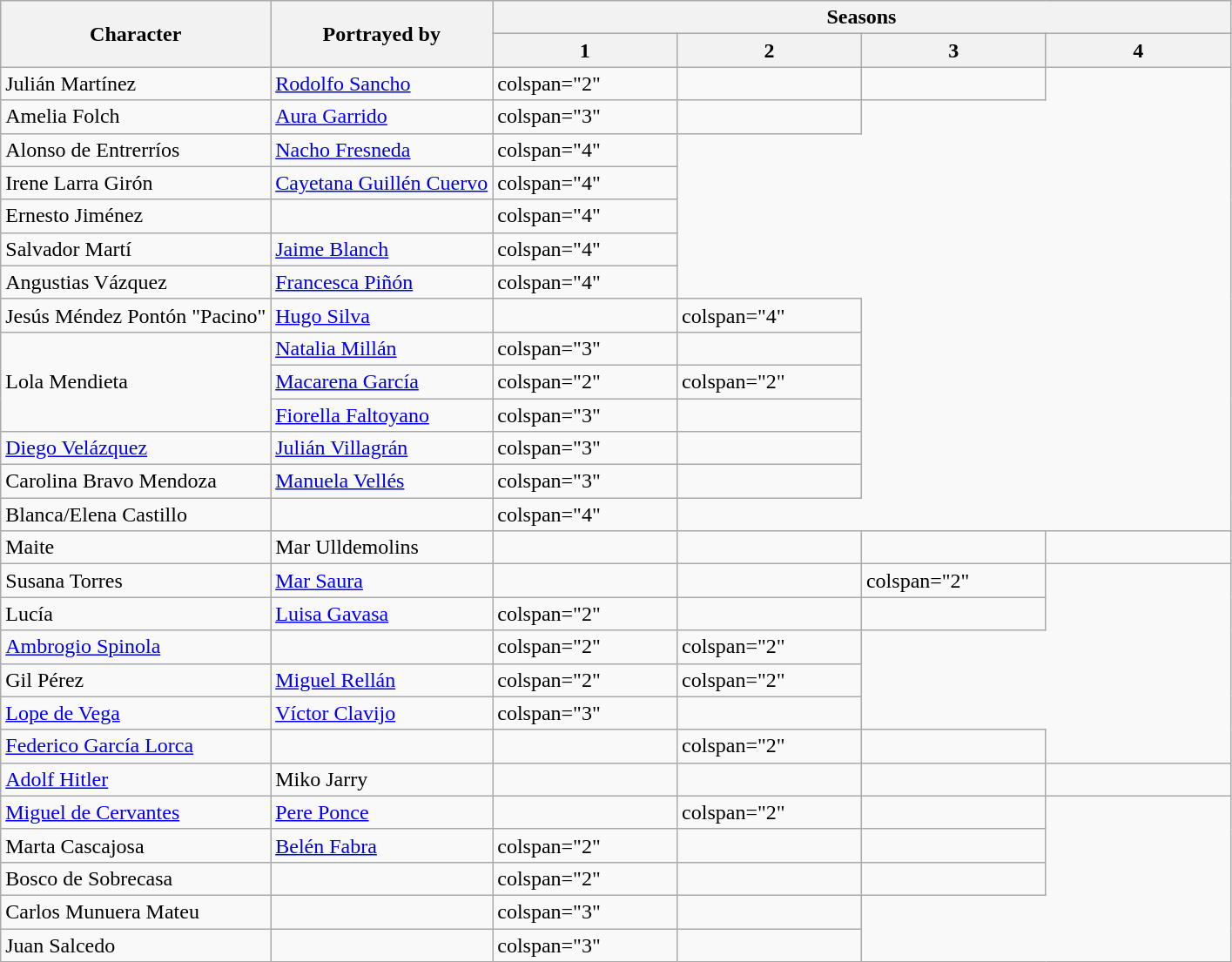<table class="wikitable">
<tr>
<th rowspan="2">Character</th>
<th rowspan="2">Portrayed by</th>
<th colspan="23">Seasons</th>
</tr>
<tr>
<th style="width:15%">1</th>
<th style="width:15%">2</th>
<th style="width:15%">3</th>
<th style="width:15%">4</th>
</tr>
<tr>
<td>Julián Martínez</td>
<td><a href='#'>Rodolfo Sancho</a></td>
<td>colspan="2" </td>
<td></td>
<td></td>
</tr>
<tr>
<td>Amelia Folch</td>
<td><a href='#'>Aura Garrido</a></td>
<td>colspan="3" </td>
<td></td>
</tr>
<tr>
<td>Alonso de Entrerríos</td>
<td><a href='#'>Nacho Fresneda</a></td>
<td>colspan="4" </td>
</tr>
<tr>
<td>Irene Larra Girón</td>
<td><a href='#'>Cayetana Guillén Cuervo</a></td>
<td>colspan="4" </td>
</tr>
<tr>
<td>Ernesto Jiménez</td>
<td></td>
<td>colspan="4" </td>
</tr>
<tr>
<td>Salvador Martí</td>
<td><a href='#'>Jaime Blanch</a></td>
<td>colspan="4" </td>
</tr>
<tr>
<td>Angustias Vázquez</td>
<td><a href='#'>Francesca Piñón</a></td>
<td>colspan="4" </td>
</tr>
<tr>
<td>Jesús Méndez Pontón "Pacino"</td>
<td><a href='#'>Hugo Silva</a></td>
<td></td>
<td>colspan="4" </td>
</tr>
<tr>
<td rowspan="3">Lola Mendieta</td>
<td><a href='#'>Natalia Millán</a></td>
<td>colspan="3" </td>
<td></td>
</tr>
<tr>
<td><a href='#'>Macarena García</a></td>
<td>colspan="2" </td>
<td>colspan="2" </td>
</tr>
<tr>
<td><a href='#'>Fiorella Faltoyano</a></td>
<td>colspan="3" </td>
<td></td>
</tr>
<tr>
<td><a href='#'>Diego Velázquez</a></td>
<td><a href='#'>Julián Villagrán</a></td>
<td>colspan="3" </td>
<td></td>
</tr>
<tr>
<td>Carolina Bravo Mendoza</td>
<td><a href='#'>Manuela Vellés</a></td>
<td>colspan="3" </td>
<td></td>
</tr>
<tr>
<td>Blanca/Elena Castillo</td>
<td></td>
<td>colspan="4" </td>
</tr>
<tr>
<td>Maite</td>
<td>Mar Ulldemolins</td>
<td></td>
<td></td>
<td></td>
<td></td>
</tr>
<tr>
<td>Susana Torres</td>
<td><a href='#'>Mar Saura</a></td>
<td></td>
<td></td>
<td>colspan="2" </td>
</tr>
<tr>
<td>Lucía</td>
<td><a href='#'>Luisa Gavasa</a></td>
<td>colspan="2" </td>
<td></td>
<td></td>
</tr>
<tr>
<td><a href='#'>Ambrogio Spinola</a></td>
<td></td>
<td>colspan="2" </td>
<td>colspan="2" </td>
</tr>
<tr>
<td>Gil Pérez</td>
<td><a href='#'>Miguel Rellán</a></td>
<td>colspan="2" </td>
<td>colspan="2" </td>
</tr>
<tr>
<td><a href='#'>Lope de Vega</a></td>
<td><a href='#'>Víctor Clavijo</a></td>
<td>colspan="3" </td>
<td></td>
</tr>
<tr>
<td><a href='#'>Federico García Lorca</a></td>
<td></td>
<td></td>
<td>colspan="2" </td>
<td></td>
</tr>
<tr>
<td><a href='#'>Adolf Hitler</a></td>
<td>Miko Jarry</td>
<td></td>
<td></td>
<td></td>
<td></td>
</tr>
<tr>
<td><a href='#'>Miguel de Cervantes</a></td>
<td><a href='#'>Pere Ponce</a></td>
<td></td>
<td>colspan="2" </td>
<td></td>
</tr>
<tr>
<td>Marta Cascajosa</td>
<td><a href='#'>Belén Fabra</a></td>
<td>colspan="2" </td>
<td></td>
<td></td>
</tr>
<tr>
<td>Bosco de Sobrecasa</td>
<td></td>
<td>colspan="2" </td>
<td></td>
<td></td>
</tr>
<tr>
<td>Carlos Munuera Mateu</td>
<td></td>
<td>colspan="3" </td>
<td></td>
</tr>
<tr>
<td>Juan Salcedo</td>
<td></td>
<td>colspan="3" </td>
<td></td>
</tr>
</table>
